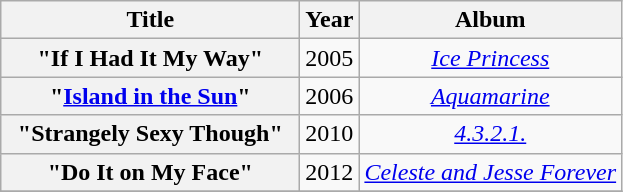<table class="wikitable plainrowheaders" style="text-align:center;">
<tr>
<th scope="col" style="width:12em;">Title</th>
<th scope="col">Year</th>
<th scope="col">Album</th>
</tr>
<tr>
<th scope="row">"If I Had It My Way"</th>
<td>2005</td>
<td><em><a href='#'>Ice Princess</a></em></td>
</tr>
<tr>
<th scope="row">"<a href='#'>Island in the Sun</a>"</th>
<td>2006</td>
<td><em><a href='#'>Aquamarine</a></em></td>
</tr>
<tr>
<th scope="row">"Strangely Sexy Though"</th>
<td>2010</td>
<td><em><a href='#'>4.3.2.1.</a></em></td>
</tr>
<tr>
<th scope="row">"Do It on My Face"</th>
<td>2012</td>
<td><em><a href='#'>Celeste and Jesse Forever</a></em></td>
</tr>
<tr>
</tr>
</table>
